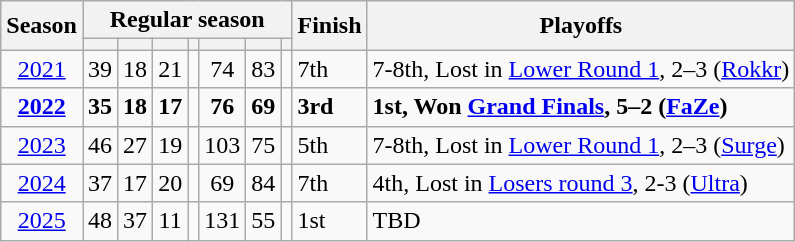<table class="wikitable" style="text-align:center;">
<tr>
<th rowspan="2">Season</th>
<th colspan="7">Regular season</th>
<th rowspan="2">Finish</th>
<th rowspan="2">Playoffs</th>
</tr>
<tr>
<th></th>
<th></th>
<th></th>
<th></th>
<th></th>
<th></th>
<th></th>
</tr>
<tr>
<td><a href='#'>2021</a></td>
<td>39</td>
<td>18</td>
<td>21</td>
<td></td>
<td>74</td>
<td>83</td>
<td></td>
<td align=left>7th</td>
<td align=left>7-8th, Lost in <a href='#'>Lower Round 1</a>, 2–3 (<a href='#'>Rokkr</a>)</td>
</tr>
<tr>
<td><strong><a href='#'>2022</a></strong></td>
<td><strong>35</strong></td>
<td><strong>18</strong></td>
<td><strong>17</strong></td>
<td><strong></strong></td>
<td><strong>76</strong></td>
<td><strong>69</strong></td>
<td><strong></strong></td>
<td align=left><strong>3rd</strong></td>
<td align=left><strong>1st, Won <a href='#'>Grand Finals</a>, 5–2 (<a href='#'>FaZe</a>)</strong></td>
</tr>
<tr>
<td><a href='#'>2023</a></td>
<td>46</td>
<td>27</td>
<td>19</td>
<td></td>
<td>103</td>
<td>75</td>
<td></td>
<td align=left>5th</td>
<td align=left>7-8th, Lost in <a href='#'>Lower Round 1</a>, 2–3 (<a href='#'>Surge</a>)</td>
</tr>
<tr>
<td><a href='#'>2024</a></td>
<td>37</td>
<td>17</td>
<td>20</td>
<td></td>
<td>69</td>
<td>84</td>
<td></td>
<td align=left>7th</td>
<td align=left>4th, Lost in <a href='#'>Losers round 3</a>, 2-3 (<a href='#'>Ultra</a>)</td>
</tr>
<tr>
<td><a href='#'>2025</a></td>
<td>48</td>
<td>37</td>
<td>11</td>
<td></td>
<td>131</td>
<td>55</td>
<td></td>
<td align=left>1st</td>
<td align=left>TBD</td>
</tr>
</table>
